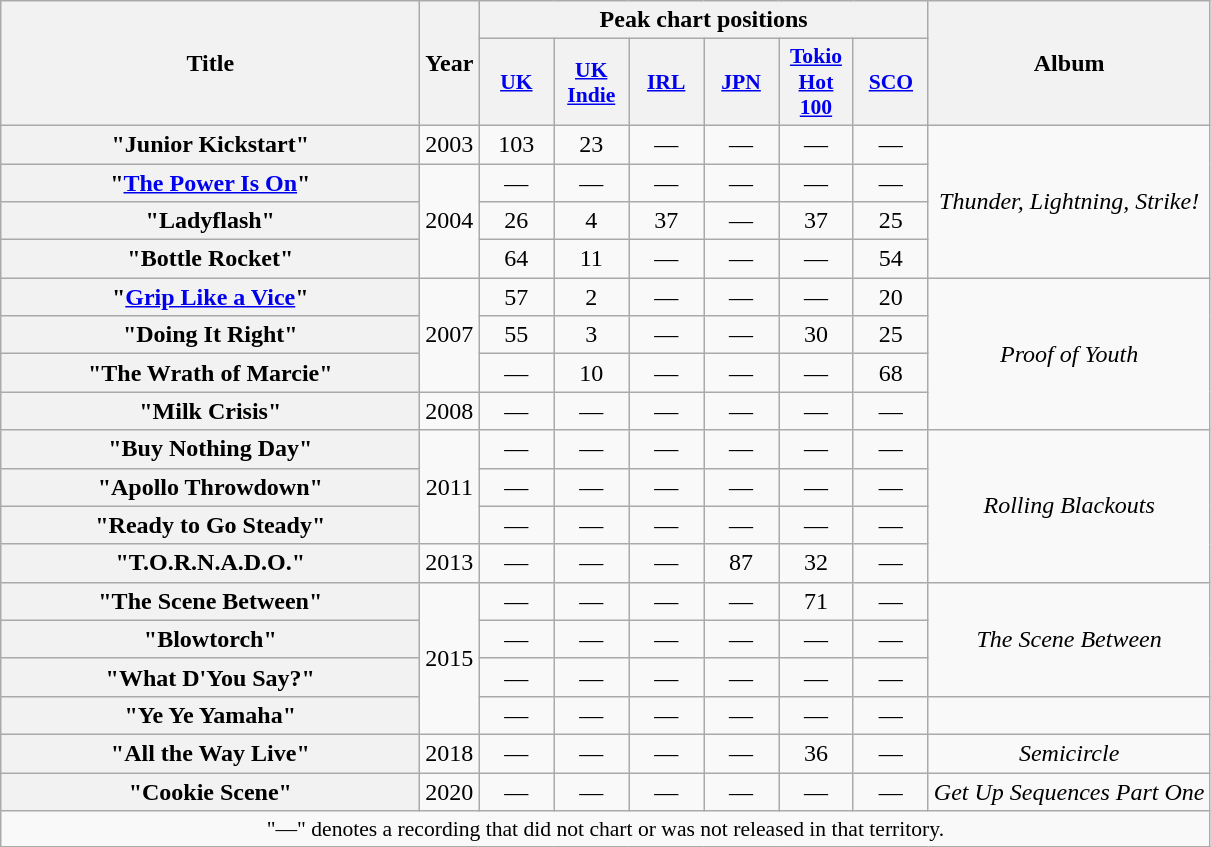<table class="wikitable plainrowheaders" style="text-align:center;">
<tr>
<th scope="col" rowspan="2" style="width:17em;">Title</th>
<th scope="col" rowspan="2">Year</th>
<th scope="col" colspan="6">Peak chart positions</th>
<th scope="col" rowspan="2">Album</th>
</tr>
<tr>
<th scope="col" style="width:3em;font-size:90%;"><a href='#'>UK</a><br></th>
<th scope="col" style="width:3em;font-size:90%;"><a href='#'>UK<br>Indie</a><br></th>
<th scope="col" style="width:3em;font-size:90%;"><a href='#'>IRL</a><br></th>
<th scope="col" style="width:3em;font-size:90%;"><a href='#'>JPN</a><br></th>
<th scope="col" style="width:3em;font-size:90%;"><a href='#'>Tokio Hot 100</a><br></th>
<th scope="col" style="width:3em;font-size:90%;"><a href='#'>SCO</a><br></th>
</tr>
<tr>
<th scope="row">"Junior Kickstart"</th>
<td>2003</td>
<td>103</td>
<td>23</td>
<td>—</td>
<td>—</td>
<td>—</td>
<td>—</td>
<td rowspan="4"><em>Thunder, Lightning, Strike!</em></td>
</tr>
<tr>
<th scope="row">"<a href='#'>The Power Is On</a>"</th>
<td rowspan="3">2004</td>
<td>—</td>
<td>—</td>
<td>—</td>
<td>—</td>
<td>—</td>
<td>—</td>
</tr>
<tr>
<th scope="row">"Ladyflash"</th>
<td>26</td>
<td>4</td>
<td>37</td>
<td>—</td>
<td>37</td>
<td>25</td>
</tr>
<tr>
<th scope="row">"Bottle Rocket"</th>
<td>64</td>
<td>11</td>
<td>—</td>
<td>—</td>
<td>—</td>
<td>54</td>
</tr>
<tr>
<th scope="row">"<a href='#'>Grip Like a Vice</a>"</th>
<td rowspan="3">2007</td>
<td>57</td>
<td>2</td>
<td>—</td>
<td>—</td>
<td>—</td>
<td>20</td>
<td rowspan="4"><em>Proof of Youth</em></td>
</tr>
<tr>
<th scope="row">"Doing It Right"</th>
<td>55</td>
<td>3</td>
<td>—</td>
<td>—</td>
<td>30</td>
<td>25</td>
</tr>
<tr>
<th scope="row">"The Wrath of Marcie"</th>
<td>—</td>
<td>10</td>
<td>—</td>
<td>—</td>
<td>—</td>
<td>68</td>
</tr>
<tr>
<th scope="row">"Milk Crisis"</th>
<td>2008</td>
<td>—</td>
<td>—</td>
<td>—</td>
<td>—</td>
<td>—</td>
<td>—</td>
</tr>
<tr>
<th scope="row">"Buy Nothing Day"</th>
<td rowspan="3">2011</td>
<td>—</td>
<td>—</td>
<td>—</td>
<td>—</td>
<td>—</td>
<td>—</td>
<td rowspan="4"><em>Rolling Blackouts</em></td>
</tr>
<tr>
<th scope="row">"Apollo Throwdown"</th>
<td>—</td>
<td>—</td>
<td>—</td>
<td>—</td>
<td>—</td>
<td>—</td>
</tr>
<tr>
<th scope="row">"Ready to Go Steady"</th>
<td>—</td>
<td>—</td>
<td>—</td>
<td>—</td>
<td>—</td>
<td>—</td>
</tr>
<tr>
<th scope="row">"T.O.R.N.A.D.O."</th>
<td>2013</td>
<td>—</td>
<td>—</td>
<td>—</td>
<td>87</td>
<td>32</td>
<td>—</td>
</tr>
<tr>
<th scope="row">"The Scene Between"</th>
<td rowspan="4">2015</td>
<td>—</td>
<td>—</td>
<td>—</td>
<td>—</td>
<td>71</td>
<td>—</td>
<td rowspan="3"><em>The Scene Between</em></td>
</tr>
<tr>
<th scope="row">"Blowtorch"</th>
<td>—</td>
<td>—</td>
<td>—</td>
<td>—</td>
<td>—</td>
<td>—</td>
</tr>
<tr>
<th scope="row">"What D'You Say?"</th>
<td>—</td>
<td>—</td>
<td>—</td>
<td>—</td>
<td>—</td>
<td>—</td>
</tr>
<tr>
<th scope="row">"Ye Ye Yamaha"</th>
<td>—</td>
<td>—</td>
<td>—</td>
<td>—</td>
<td>—</td>
<td>—</td>
<td></td>
</tr>
<tr>
<th scope="row">"All the Way Live"</th>
<td>2018</td>
<td>—</td>
<td>—</td>
<td>—</td>
<td>—</td>
<td>36</td>
<td>—</td>
<td><em>Semicircle</em></td>
</tr>
<tr>
<th scope="row">"Cookie Scene"</th>
<td>2020</td>
<td>—</td>
<td>—</td>
<td>—</td>
<td>—</td>
<td>—</td>
<td>—</td>
<td><em>Get Up Sequences Part One</em></td>
</tr>
<tr>
<td colspan="10" style="font-size:90%">"—" denotes a recording that did not chart or was not released in that territory.</td>
</tr>
</table>
